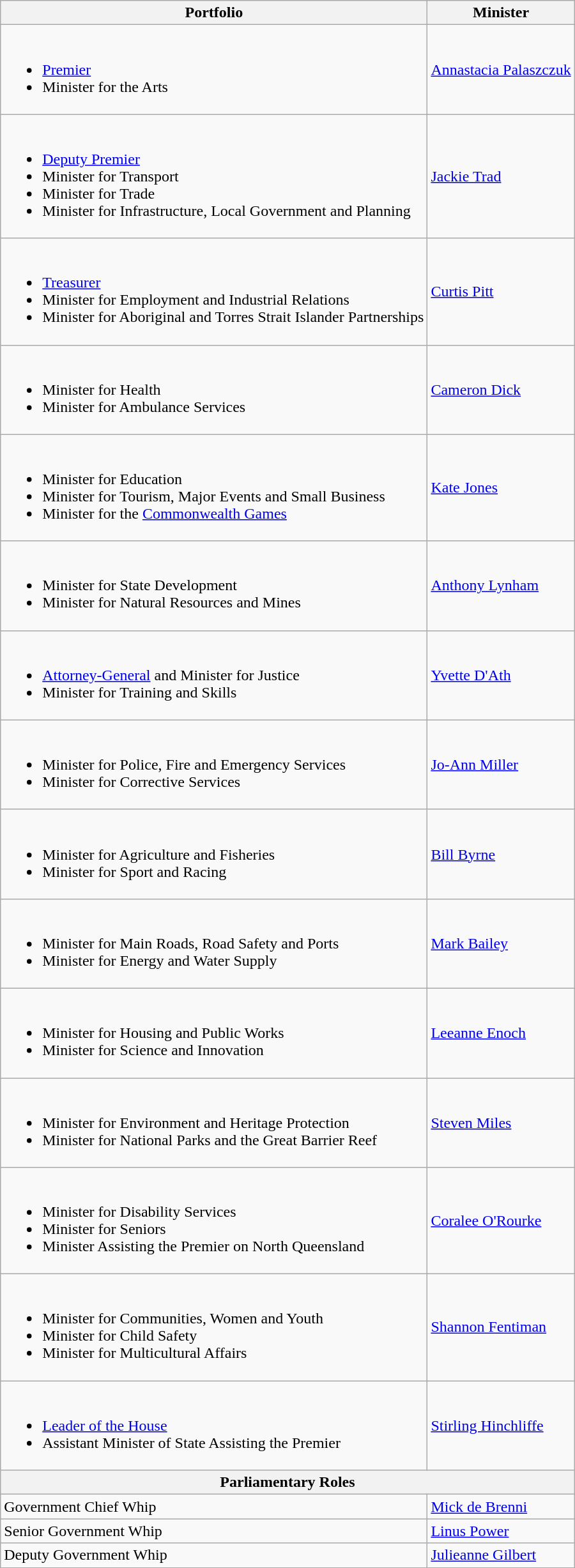<table class=wikitable>
<tr>
<th>Portfolio</th>
<th>Minister</th>
</tr>
<tr>
<td><br><ul><li><a href='#'>Premier</a></li><li>Minister for the Arts</li></ul></td>
<td><a href='#'>Annastacia Palaszczuk</a></td>
</tr>
<tr>
<td><br><ul><li><a href='#'>Deputy Premier</a></li><li>Minister for Transport</li><li>Minister for Trade</li><li>Minister for Infrastructure, Local Government and Planning</li></ul></td>
<td><a href='#'>Jackie Trad</a></td>
</tr>
<tr>
<td><br><ul><li><a href='#'>Treasurer</a></li><li>Minister for Employment and Industrial Relations</li><li>Minister for Aboriginal and Torres Strait Islander Partnerships</li></ul></td>
<td><a href='#'>Curtis Pitt</a></td>
</tr>
<tr>
<td><br><ul><li>Minister for Health</li><li>Minister for Ambulance Services</li></ul></td>
<td><a href='#'>Cameron Dick</a></td>
</tr>
<tr>
<td><br><ul><li>Minister for Education</li><li>Minister for Tourism, Major Events and Small Business</li><li>Minister for the <a href='#'>Commonwealth Games</a></li></ul></td>
<td><a href='#'>Kate Jones</a></td>
</tr>
<tr>
<td><br><ul><li>Minister for State Development</li><li>Minister for Natural Resources and Mines</li></ul></td>
<td><a href='#'>Anthony Lynham</a></td>
</tr>
<tr>
<td><br><ul><li><a href='#'>Attorney-General</a> and Minister for Justice</li><li>Minister for Training and Skills</li></ul></td>
<td><a href='#'>Yvette D'Ath</a></td>
</tr>
<tr>
<td><br><ul><li>Minister for Police, Fire and Emergency Services</li><li>Minister for Corrective Services</li></ul></td>
<td><a href='#'>Jo-Ann Miller</a></td>
</tr>
<tr>
<td><br><ul><li>Minister for Agriculture and Fisheries</li><li>Minister for Sport and Racing</li></ul></td>
<td><a href='#'>Bill Byrne</a></td>
</tr>
<tr>
<td><br><ul><li>Minister for Main Roads, Road Safety and Ports</li><li>Minister for Energy and Water Supply</li></ul></td>
<td><a href='#'>Mark Bailey</a></td>
</tr>
<tr>
<td><br><ul><li>Minister for Housing and Public Works</li><li>Minister for Science and Innovation</li></ul></td>
<td><a href='#'>Leeanne Enoch</a></td>
</tr>
<tr>
<td><br><ul><li>Minister for Environment and Heritage Protection</li><li>Minister for National Parks and the Great Barrier Reef</li></ul></td>
<td><a href='#'>Steven Miles</a></td>
</tr>
<tr>
<td><br><ul><li>Minister for Disability Services</li><li>Minister for Seniors</li><li>Minister Assisting the Premier on North Queensland</li></ul></td>
<td><a href='#'>Coralee O'Rourke</a></td>
</tr>
<tr>
<td><br><ul><li>Minister for Communities, Women and Youth</li><li>Minister for Child Safety</li><li>Minister for Multicultural Affairs</li></ul></td>
<td><a href='#'>Shannon Fentiman</a></td>
</tr>
<tr>
<td><br><ul><li><a href='#'>Leader of the House</a></li><li>Assistant Minister of State Assisting the Premier</li></ul></td>
<td><a href='#'>Stirling Hinchliffe</a></td>
</tr>
<tr>
<th colspan=2>Parliamentary Roles</th>
</tr>
<tr>
<td>Government Chief Whip</td>
<td><a href='#'>Mick de Brenni</a></td>
</tr>
<tr>
<td>Senior Government Whip</td>
<td><a href='#'>Linus Power</a></td>
</tr>
<tr>
<td>Deputy Government Whip</td>
<td><a href='#'>Julieanne Gilbert</a></td>
</tr>
</table>
